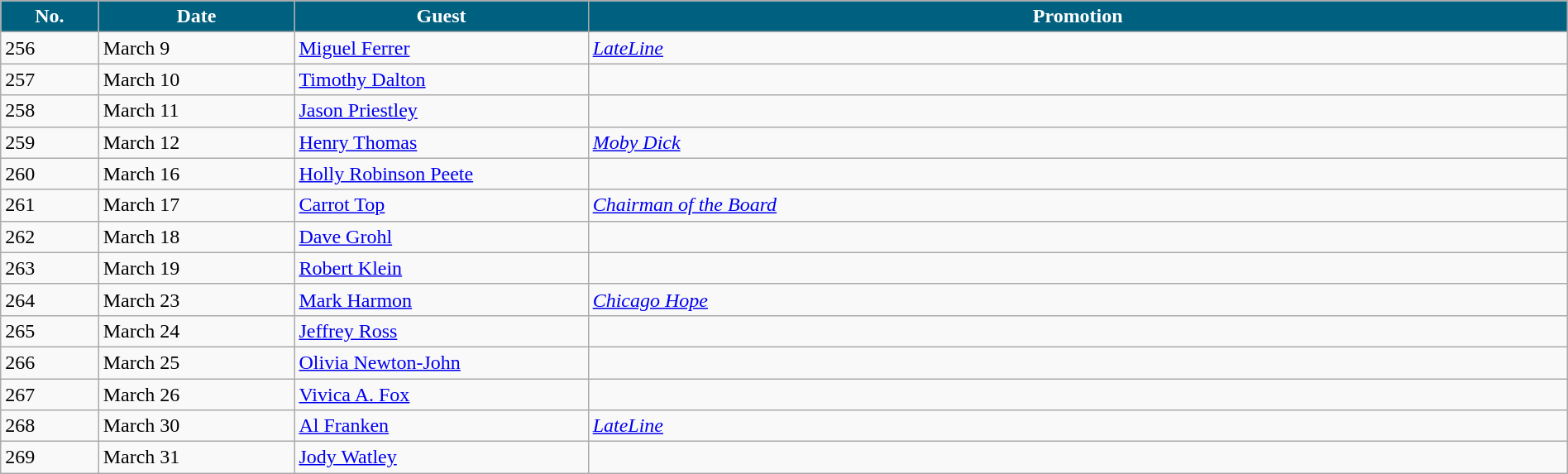<table class="wikitable" width="100%">
<tr>
<th width="5%" style="background:#006080; color:#FFFFFF"><abbr>No.</abbr></th>
<th width="10%" style="background:#006080; color:#FFFFFF">Date</th>
<th width="15%" style="background:#006080; color:#FFFFFF">Guest</th>
<th width="50%" style="background:#006080; color:#FFFFFF">Promotion</th>
</tr>
<tr>
<td>256</td>
<td>March 9</td>
<td><a href='#'>Miguel Ferrer</a></td>
<td><em><a href='#'>LateLine</a></em></td>
</tr>
<tr>
<td>257</td>
<td>March 10</td>
<td><a href='#'>Timothy Dalton</a></td>
<td></td>
</tr>
<tr>
<td>258</td>
<td>March 11</td>
<td><a href='#'>Jason Priestley</a></td>
<td></td>
</tr>
<tr>
<td>259</td>
<td>March 12</td>
<td><a href='#'>Henry Thomas</a></td>
<td><em><a href='#'>Moby Dick</a></em></td>
</tr>
<tr>
<td>260</td>
<td>March 16</td>
<td><a href='#'>Holly Robinson Peete</a></td>
<td></td>
</tr>
<tr>
<td>261</td>
<td>March 17</td>
<td><a href='#'>Carrot Top</a></td>
<td><em><a href='#'>Chairman of the Board</a></em></td>
</tr>
<tr>
<td>262</td>
<td>March 18</td>
<td><a href='#'>Dave Grohl</a></td>
<td></td>
</tr>
<tr>
<td>263</td>
<td>March 19</td>
<td><a href='#'>Robert Klein</a></td>
<td></td>
</tr>
<tr>
<td>264</td>
<td>March 23</td>
<td><a href='#'>Mark Harmon</a></td>
<td><em><a href='#'>Chicago Hope</a></em></td>
</tr>
<tr>
<td>265</td>
<td>March 24</td>
<td><a href='#'>Jeffrey Ross</a></td>
<td></td>
</tr>
<tr>
<td>266</td>
<td>March 25</td>
<td><a href='#'>Olivia Newton-John</a></td>
<td></td>
</tr>
<tr>
<td>267</td>
<td>March 26</td>
<td><a href='#'>Vivica A. Fox</a></td>
<td></td>
</tr>
<tr>
<td>268</td>
<td>March 30</td>
<td><a href='#'>Al Franken</a></td>
<td><em><a href='#'>LateLine</a></em></td>
</tr>
<tr>
<td>269</td>
<td>March 31</td>
<td><a href='#'>Jody Watley</a></td>
<td></td>
</tr>
</table>
